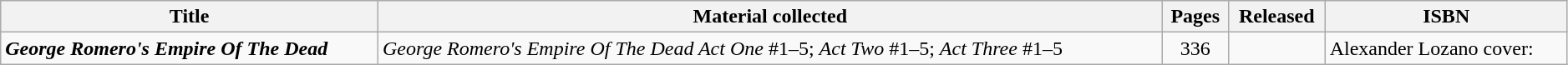<table class="wikitable sortable" width=99%>
<tr>
<th>Title</th>
<th class="unsortable">Material collected</th>
<th>Pages</th>
<th>Released</th>
<th class="unsortable">ISBN</th>
</tr>
<tr>
<td><strong><em>George Romero's Empire Of The Dead</em></strong></td>
<td><em>George Romero's Empire Of The Dead Act One</em> #1–5; <em>Act Two</em> #1–5; <em>Act Three</em> #1–5</td>
<td style="text-align: center;">336</td>
<td></td>
<td>Alexander Lozano cover: </td>
</tr>
</table>
